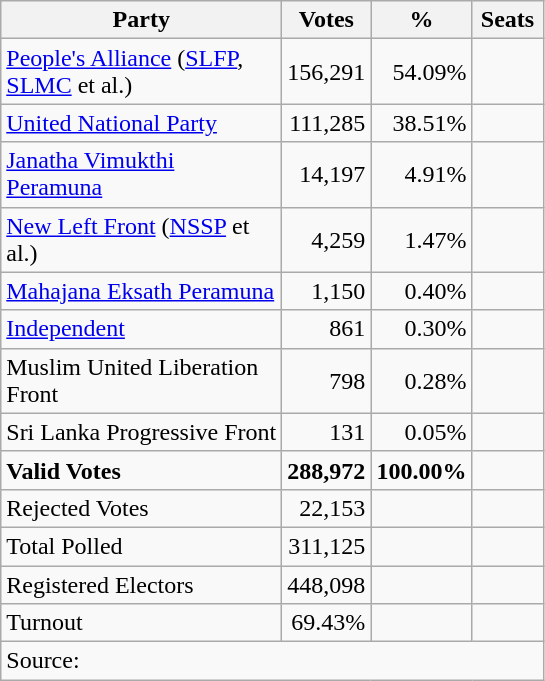<table class="wikitable" border="1" style="text-align:right;">
<tr>
<th align=left width="180">Party</th>
<th align=center width="50">Votes</th>
<th align=center width="50">%</th>
<th align=center width="40">Seats</th>
</tr>
<tr>
<td align=left><a href='#'>People's Alliance</a> (<a href='#'>SLFP</a>, <a href='#'>SLMC</a> et al.)</td>
<td>156,291</td>
<td>54.09%</td>
<td></td>
</tr>
<tr>
<td align=left><a href='#'>United National Party</a></td>
<td>111,285</td>
<td>38.51%</td>
<td></td>
</tr>
<tr>
<td align=left><a href='#'>Janatha Vimukthi Peramuna</a></td>
<td>14,197</td>
<td>4.91%</td>
<td></td>
</tr>
<tr>
<td align=left><a href='#'>New Left Front</a> (<a href='#'>NSSP</a> et al.)</td>
<td>4,259</td>
<td>1.47%</td>
<td></td>
</tr>
<tr>
<td align=left><a href='#'>Mahajana Eksath Peramuna</a></td>
<td>1,150</td>
<td>0.40%</td>
<td></td>
</tr>
<tr>
<td align=left><a href='#'>Independent</a></td>
<td>861</td>
<td>0.30%</td>
<td></td>
</tr>
<tr>
<td align=left>Muslim United Liberation Front</td>
<td>798</td>
<td>0.28%</td>
<td></td>
</tr>
<tr>
<td align=left>Sri Lanka Progressive Front</td>
<td>131</td>
<td>0.05%</td>
<td></td>
</tr>
<tr>
<td align=left><strong>Valid Votes</strong></td>
<td><strong>288,972</strong></td>
<td><strong>100.00%</strong></td>
<td></td>
</tr>
<tr>
<td align=left>Rejected Votes</td>
<td>22,153</td>
<td></td>
<td></td>
</tr>
<tr>
<td align=left>Total Polled</td>
<td>311,125</td>
<td></td>
<td></td>
</tr>
<tr>
<td align=left>Registered Electors</td>
<td>448,098</td>
<td></td>
<td></td>
</tr>
<tr>
<td align=left>Turnout</td>
<td>69.43%</td>
<td></td>
<td></td>
</tr>
<tr>
<td align=left colspan=4>Source:</td>
</tr>
</table>
